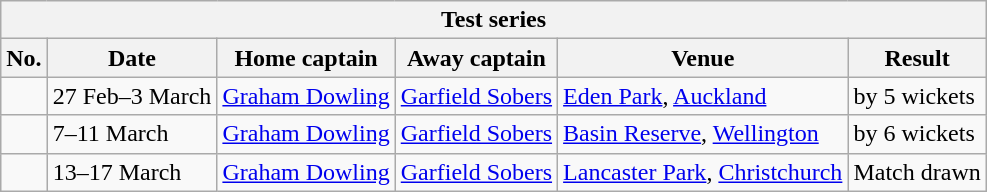<table class="wikitable">
<tr>
<th colspan="9">Test series</th>
</tr>
<tr>
<th>No.</th>
<th>Date</th>
<th>Home captain</th>
<th>Away captain</th>
<th>Venue</th>
<th>Result</th>
</tr>
<tr>
<td></td>
<td>27 Feb–3 March</td>
<td><a href='#'>Graham Dowling</a></td>
<td><a href='#'>Garfield Sobers</a></td>
<td><a href='#'>Eden Park</a>, <a href='#'>Auckland</a></td>
<td> by 5 wickets</td>
</tr>
<tr>
<td></td>
<td>7–11 March</td>
<td><a href='#'>Graham Dowling</a></td>
<td><a href='#'>Garfield Sobers</a></td>
<td><a href='#'>Basin Reserve</a>, <a href='#'>Wellington</a></td>
<td> by 6 wickets</td>
</tr>
<tr>
<td></td>
<td>13–17 March</td>
<td><a href='#'>Graham Dowling</a></td>
<td><a href='#'>Garfield Sobers</a></td>
<td><a href='#'>Lancaster Park</a>, <a href='#'>Christchurch</a></td>
<td>Match drawn</td>
</tr>
</table>
